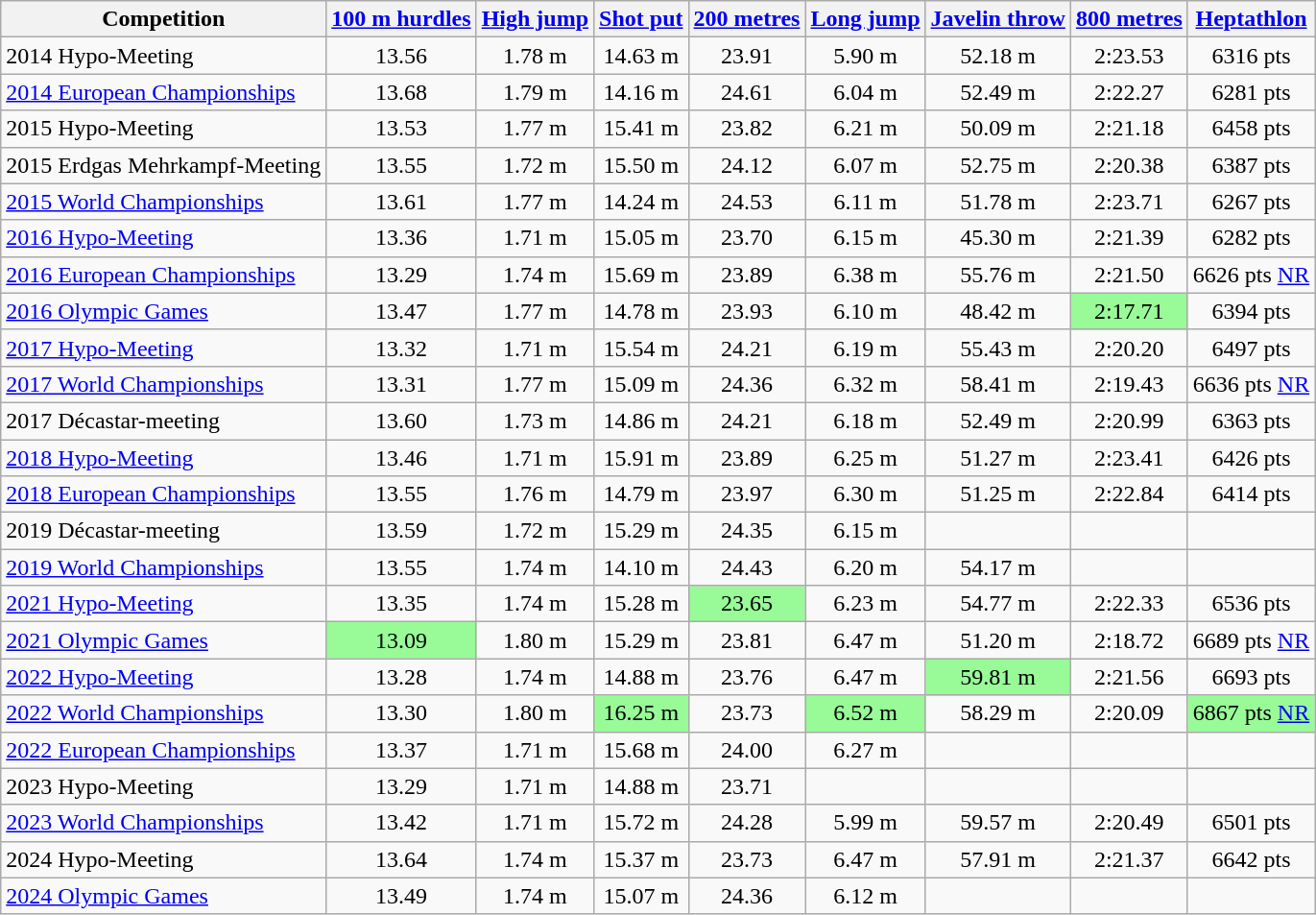<table class="wikitable sortable" style="text-align:center">
<tr>
<th>Competition</th>
<th><a href='#'>100 m hurdles</a></th>
<th><a href='#'>High jump</a></th>
<th><a href='#'>Shot put</a></th>
<th><a href='#'>200 metres</a></th>
<th><a href='#'>Long jump</a></th>
<th><a href='#'>Javelin throw</a></th>
<th><a href='#'>800 metres</a></th>
<th><a href='#'>Heptathlon</a></th>
</tr>
<tr>
<td align=left>2014 Hypo-Meeting</td>
<td>13.56 </td>
<td>1.78 m</td>
<td>14.63 m </td>
<td>23.91 </td>
<td>5.90 m</td>
<td>52.18 m</td>
<td>2:23.53</td>
<td>6316 pts </td>
</tr>
<tr>
<td align=left><a href='#'>2014 European Championships</a></td>
<td>13.68</td>
<td>1.79 m</td>
<td>14.16 m</td>
<td>24.61</td>
<td>6.04 m</td>
<td>52.49 m</td>
<td>2:22.27 </td>
<td>6281 pts</td>
</tr>
<tr>
<td align=left>2015 Hypo-Meeting</td>
<td>13.53 </td>
<td>1.77 m</td>
<td>15.41 m </td>
<td>23.82 </td>
<td>6.21 m</td>
<td>50.09 m</td>
<td>2:21.18</td>
<td>6458 pts </td>
</tr>
<tr>
<td align=left>2015 Erdgas Mehrkampf-Meeting</td>
<td>13.55</td>
<td>1.72 m</td>
<td>15.50 m </td>
<td>24.12</td>
<td>6.07 m</td>
<td>52.75 m</td>
<td>2:20.38 </td>
<td>6387 pts</td>
</tr>
<tr>
<td align=left><a href='#'>2015 World Championships</a></td>
<td>13.61</td>
<td>1.77 m</td>
<td>14.24 m</td>
<td>24.53</td>
<td>6.11 m</td>
<td>51.78 m</td>
<td>2:23.71</td>
<td>6267 pts</td>
</tr>
<tr>
<td align=left><a href='#'>2016 Hypo-Meeting</a></td>
<td>13.36</td>
<td>1.71 m</td>
<td>15.05 m</td>
<td>23.70 </td>
<td>6.15 m</td>
<td>45.30 m</td>
<td>2:21.39</td>
<td>6282 pts</td>
</tr>
<tr>
<td align=left><a href='#'>2016 European Championships</a></td>
<td>13.29 </td>
<td>1.74 m</td>
<td>15.69 m </td>
<td>23.89</td>
<td>6.38 m </td>
<td>55.76 m </td>
<td>2:21.50</td>
<td>6626 pts <abbr><a href='#'>NR</a></abbr></td>
</tr>
<tr>
<td align=left><a href='#'>2016 Olympic Games</a></td>
<td>13.47</td>
<td>1.77 m</td>
<td>14.78 m</td>
<td>23.93</td>
<td>6.10 m</td>
<td>48.42 m</td>
<td bgcolor="#98fb98">2:17.71 </td>
<td>6394 pts</td>
</tr>
<tr>
<td align=left><a href='#'>2017 Hypo-Meeting</a></td>
<td>13.32</td>
<td>1.71 m</td>
<td>15.54 m</td>
<td>24.21</td>
<td>6.19 m</td>
<td>55.43 m</td>
<td>2:20.20</td>
<td>6497 pts</td>
</tr>
<tr>
<td align=left><a href='#'>2017 World Championships</a></td>
<td>13.31</td>
<td>1.77 m</td>
<td>15.09 m</td>
<td>24.36</td>
<td>6.32 m</td>
<td>58.41 m </td>
<td>2:19.43</td>
<td>6636 pts <abbr><a href='#'>NR</a></abbr></td>
</tr>
<tr>
<td align=left>2017 Décastar-meeting</td>
<td>13.60</td>
<td>1.73 m</td>
<td>14.86 m</td>
<td>24.21</td>
<td>6.18 m</td>
<td>52.49 m</td>
<td>2:20.99</td>
<td>6363 pts</td>
</tr>
<tr>
<td align=left><a href='#'>2018 Hypo-Meeting</a></td>
<td>13.46</td>
<td>1.71 m</td>
<td>15.91 m</td>
<td>23.89</td>
<td>6.25 m</td>
<td>51.27 m</td>
<td>2:23.41</td>
<td>6426 pts</td>
</tr>
<tr>
<td align=left><a href='#'>2018 European Championships</a></td>
<td>13.55</td>
<td>1.76 m</td>
<td>14.79 m</td>
<td>23.97</td>
<td>6.30 m</td>
<td>51.25 m</td>
<td>2:22.84</td>
<td>6414 pts</td>
</tr>
<tr>
<td align=left>2019 Décastar-meeting</td>
<td>13.59</td>
<td>1.72 m</td>
<td>15.29 m</td>
<td>24.35</td>
<td>6.15 m</td>
<td></td>
<td></td>
<td></td>
</tr>
<tr>
<td align=left><a href='#'>2019 World Championships</a></td>
<td>13.55</td>
<td>1.74 m</td>
<td>14.10 m</td>
<td>24.43</td>
<td>6.20 m</td>
<td>54.17 m</td>
<td></td>
<td></td>
</tr>
<tr>
<td align=left><a href='#'>2021 Hypo-Meeting</a></td>
<td>13.35</td>
<td>1.74 m</td>
<td>15.28 m</td>
<td bgcolor="#98fb98">23.65 </td>
<td>6.23 m</td>
<td>54.77 m</td>
<td>2:22.33</td>
<td>6536 pts</td>
</tr>
<tr>
<td align=left><a href='#'>2021 Olympic Games</a></td>
<td bgcolor="#98fb98">13.09 </td>
<td>1.80 m</td>
<td>15.29 m</td>
<td>23.81</td>
<td>6.47 m</td>
<td>51.20 m</td>
<td>2:18.72</td>
<td>6689 pts <abbr><a href='#'>NR</a></abbr></td>
</tr>
<tr>
<td align=left><a href='#'>2022 Hypo-Meeting</a></td>
<td>13.28</td>
<td>1.74 m</td>
<td>14.88 m</td>
<td>23.76</td>
<td>6.47 m</td>
<td bgcolor="#98fb98">59.81 m </td>
<td>2:21.56</td>
<td>6693 pts</td>
</tr>
<tr>
<td align=left><a href='#'>2022 World Championships</a></td>
<td>13.30</td>
<td>1.80 m</td>
<td bgcolor="#98fb98">16.25 m </td>
<td>23.73</td>
<td bgcolor="#98fb98">6.52 m </td>
<td>58.29 m</td>
<td>2:20.09</td>
<td bgcolor="#98fb98">6867 pts <abbr><a href='#'>NR</a></abbr></td>
</tr>
<tr>
<td align=left><a href='#'>2022 European Championships</a></td>
<td>13.37</td>
<td>1.71 m</td>
<td>15.68 m</td>
<td>24.00</td>
<td>6.27 m</td>
<td></td>
<td></td>
<td></td>
</tr>
<tr>
<td align=left>2023 Hypo-Meeting</td>
<td>13.29</td>
<td>1.71 m</td>
<td>14.88 m</td>
<td>23.71</td>
<td></td>
<td></td>
<td></td>
<td></td>
</tr>
<tr>
<td align=left><a href='#'>2023 World Championships</a></td>
<td>13.42</td>
<td>1.71 m</td>
<td>15.72 m</td>
<td>24.28</td>
<td>5.99 m</td>
<td>59.57 m</td>
<td>2:20.49</td>
<td>6501 pts</td>
</tr>
<tr>
<td align=left>2024 Hypo-Meeting</td>
<td>13.64</td>
<td>1.74 m</td>
<td>15.37 m</td>
<td>23.73</td>
<td>6.47 m</td>
<td>57.91 m</td>
<td>2:21.37</td>
<td>6642 pts</td>
</tr>
<tr>
<td align=left><a href='#'>2024 Olympic Games</a></td>
<td>13.49</td>
<td>1.74 m</td>
<td>15.07 m</td>
<td>24.36</td>
<td>6.12 m</td>
<td></td>
<td></td>
<td></td>
</tr>
</table>
